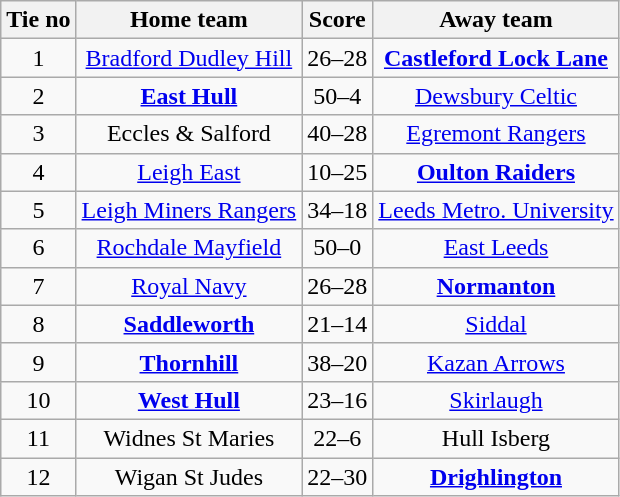<table class="wikitable" style="text-align: center">
<tr>
<th>Tie no</th>
<th>Home team</th>
<th>Score</th>
<th>Away team</th>
</tr>
<tr>
<td>1</td>
<td><a href='#'>Bradford Dudley Hill</a></td>
<td>26–28</td>
<td><strong><a href='#'>Castleford Lock Lane</a></strong></td>
</tr>
<tr>
<td>2</td>
<td><strong><a href='#'>East Hull</a></strong></td>
<td>50–4</td>
<td><a href='#'>Dewsbury Celtic</a></td>
</tr>
<tr>
<td>3</td>
<td>Eccles & Salford</td>
<td>40–28</td>
<td><a href='#'>Egremont Rangers</a></td>
</tr>
<tr>
<td>4</td>
<td><a href='#'>Leigh East</a></td>
<td>10–25</td>
<td><strong><a href='#'>Oulton Raiders</a></strong></td>
</tr>
<tr>
<td>5</td>
<td><a href='#'>Leigh Miners Rangers</a></td>
<td>34–18</td>
<td><a href='#'>Leeds Metro. University</a></td>
</tr>
<tr>
<td>6</td>
<td><a href='#'>Rochdale Mayfield</a></td>
<td>50–0</td>
<td><a href='#'>East Leeds</a></td>
</tr>
<tr>
<td>7</td>
<td><a href='#'>Royal Navy</a></td>
<td>26–28</td>
<td><strong><a href='#'>Normanton</a></strong></td>
</tr>
<tr>
<td>8</td>
<td><strong><a href='#'>Saddleworth</a></strong></td>
<td>21–14</td>
<td><a href='#'>Siddal</a></td>
</tr>
<tr>
<td>9</td>
<td><strong><a href='#'>Thornhill</a></strong></td>
<td>38–20</td>
<td><a href='#'>Kazan Arrows</a></td>
</tr>
<tr>
<td>10</td>
<td><strong><a href='#'>West Hull</a></strong></td>
<td>23–16</td>
<td><a href='#'>Skirlaugh</a></td>
</tr>
<tr>
<td>11</td>
<td>Widnes St Maries</td>
<td>22–6</td>
<td>Hull Isberg</td>
</tr>
<tr>
<td>12</td>
<td>Wigan St Judes</td>
<td>22–30</td>
<td><strong><a href='#'>Drighlington</a></strong></td>
</tr>
</table>
